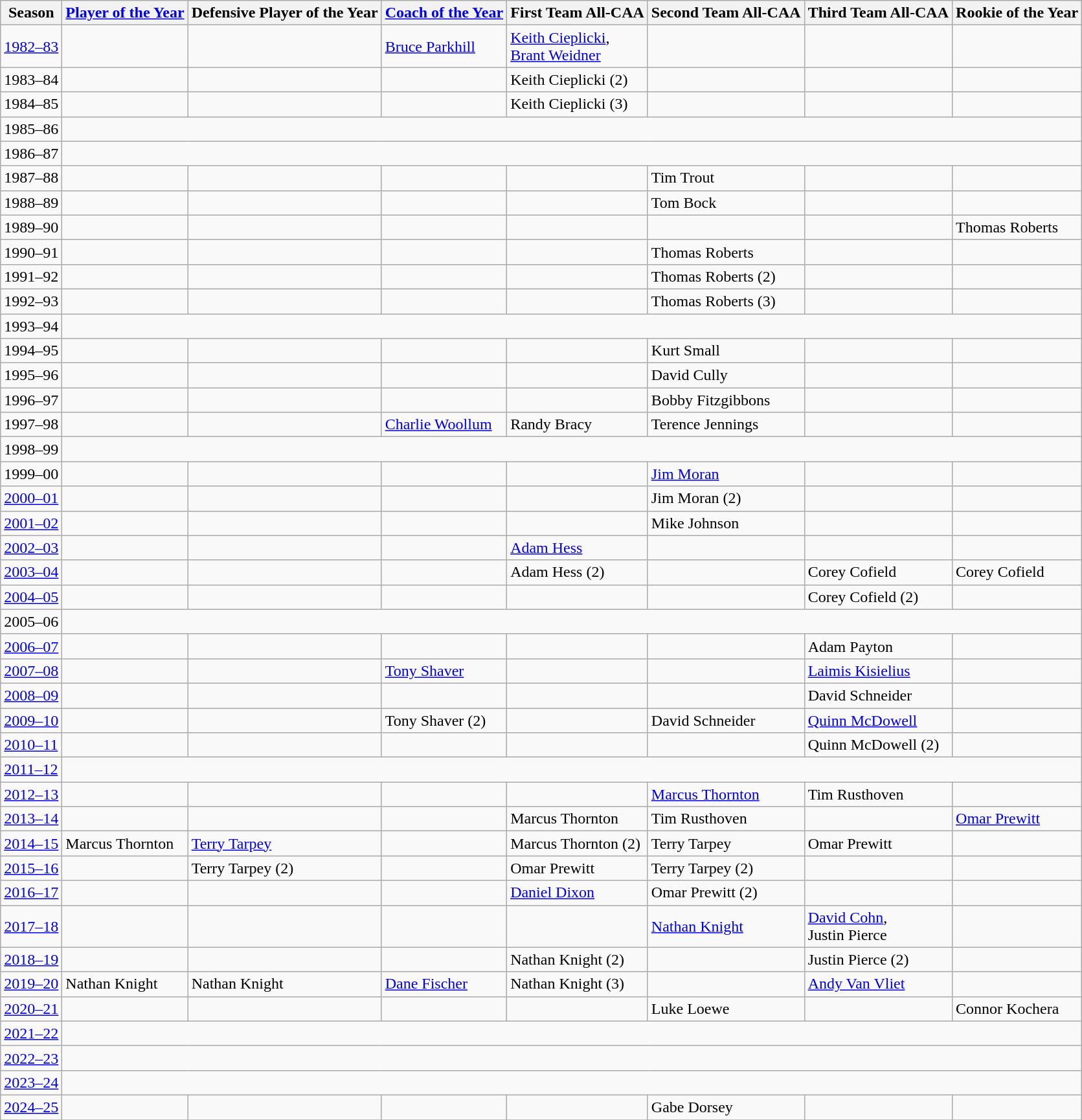<table class="wikitable">
<tr>
<th>Season</th>
<th><a href='#'>Player of the Year</a></th>
<th>Defensive Player of the Year</th>
<th><a href='#'>Coach of the Year</a></th>
<th>First Team All-CAA</th>
<th>Second Team All-CAA</th>
<th>Third Team All-CAA</th>
<th>Rookie of the Year</th>
</tr>
<tr>
<td><a href='#'>1982–83</a></td>
<td></td>
<td></td>
<td><a href='#'>Bruce Parkhill</a></td>
<td><a href='#'>Keith Cieplicki</a>,<br><a href='#'>Brant Weidner</a></td>
<td></td>
<td></td>
<td></td>
</tr>
<tr>
<td>1983–84</td>
<td></td>
<td></td>
<td></td>
<td>Keith Cieplicki (2)</td>
<td></td>
<td></td>
<td></td>
</tr>
<tr>
<td>1984–85</td>
<td></td>
<td></td>
<td></td>
<td>Keith Cieplicki (3)</td>
<td></td>
<td></td>
<td></td>
</tr>
<tr>
<td>1985–86</td>
<td colspan=7></td>
</tr>
<tr>
<td>1986–87</td>
<td colspan=7></td>
</tr>
<tr>
<td>1987–88</td>
<td></td>
<td></td>
<td></td>
<td></td>
<td>Tim Trout</td>
<td></td>
<td></td>
</tr>
<tr>
<td>1988–89</td>
<td></td>
<td></td>
<td></td>
<td></td>
<td>Tom Bock</td>
<td></td>
<td></td>
</tr>
<tr>
<td>1989–90</td>
<td></td>
<td></td>
<td></td>
<td></td>
<td></td>
<td></td>
<td>Thomas Roberts</td>
</tr>
<tr>
<td>1990–91</td>
<td></td>
<td></td>
<td></td>
<td></td>
<td>Thomas Roberts</td>
<td></td>
<td></td>
</tr>
<tr>
<td>1991–92</td>
<td></td>
<td></td>
<td></td>
<td></td>
<td>Thomas Roberts (2)</td>
<td></td>
<td></td>
</tr>
<tr>
<td>1992–93</td>
<td></td>
<td></td>
<td></td>
<td></td>
<td>Thomas Roberts (3)</td>
<td></td>
<td></td>
</tr>
<tr>
<td>1993–94</td>
<td colspan=7></td>
</tr>
<tr>
<td>1994–95</td>
<td></td>
<td></td>
<td></td>
<td></td>
<td>Kurt Small</td>
<td></td>
<td></td>
</tr>
<tr>
<td>1995–96</td>
<td></td>
<td></td>
<td></td>
<td></td>
<td>David Cully</td>
<td></td>
<td></td>
</tr>
<tr>
<td>1996–97</td>
<td></td>
<td></td>
<td></td>
<td></td>
<td>Bobby Fitzgibbons</td>
<td></td>
<td></td>
</tr>
<tr>
<td>1997–98</td>
<td></td>
<td></td>
<td><a href='#'>Charlie Woollum</a></td>
<td>Randy Bracy</td>
<td>Terence Jennings</td>
<td></td>
<td></td>
</tr>
<tr>
<td>1998–99</td>
<td colspan=7></td>
</tr>
<tr>
<td>1999–00</td>
<td></td>
<td></td>
<td></td>
<td></td>
<td><a href='#'>Jim Moran</a></td>
<td></td>
<td></td>
</tr>
<tr>
<td><a href='#'>2000–01</a></td>
<td></td>
<td></td>
<td></td>
<td></td>
<td>Jim Moran (2)</td>
<td></td>
<td></td>
</tr>
<tr>
<td><a href='#'>2001–02</a></td>
<td></td>
<td></td>
<td></td>
<td></td>
<td>Mike Johnson</td>
<td></td>
<td></td>
</tr>
<tr>
<td><a href='#'>2002–03</a></td>
<td></td>
<td></td>
<td></td>
<td><a href='#'>Adam Hess</a></td>
<td></td>
<td></td>
<td></td>
</tr>
<tr>
<td><a href='#'>2003–04</a></td>
<td></td>
<td></td>
<td></td>
<td>Adam Hess (2)</td>
<td></td>
<td>Corey Cofield</td>
<td>Corey Cofield</td>
</tr>
<tr>
<td><a href='#'>2004–05</a></td>
<td></td>
<td></td>
<td></td>
<td></td>
<td></td>
<td>Corey Cofield (2)</td>
<td></td>
</tr>
<tr>
<td>2005–06</td>
<td colspan=7></td>
</tr>
<tr>
<td><a href='#'>2006–07</a></td>
<td></td>
<td></td>
<td></td>
<td></td>
<td></td>
<td>Adam Payton</td>
<td></td>
</tr>
<tr>
<td><a href='#'>2007–08</a></td>
<td></td>
<td></td>
<td><a href='#'>Tony Shaver</a></td>
<td></td>
<td></td>
<td><a href='#'>Laimis Kisielius</a></td>
<td></td>
</tr>
<tr>
<td><a href='#'>2008–09</a></td>
<td></td>
<td></td>
<td></td>
<td></td>
<td></td>
<td>David Schneider</td>
<td></td>
</tr>
<tr>
<td><a href='#'>2009–10</a></td>
<td></td>
<td></td>
<td>Tony Shaver (2)</td>
<td></td>
<td>David Schneider</td>
<td><a href='#'>Quinn McDowell</a></td>
<td></td>
</tr>
<tr>
<td><a href='#'>2010–11</a></td>
<td></td>
<td></td>
<td></td>
<td></td>
<td></td>
<td>Quinn McDowell (2)</td>
<td></td>
</tr>
<tr>
<td><a href='#'>2011–12</a></td>
<td colspan=7></td>
</tr>
<tr>
<td><a href='#'>2012–13</a></td>
<td></td>
<td></td>
<td></td>
<td></td>
<td><a href='#'>Marcus Thornton</a></td>
<td>Tim Rusthoven</td>
<td></td>
</tr>
<tr>
<td><a href='#'>2013–14</a></td>
<td></td>
<td></td>
<td></td>
<td>Marcus Thornton</td>
<td>Tim Rusthoven</td>
<td></td>
<td><a href='#'>Omar Prewitt</a></td>
</tr>
<tr>
<td><a href='#'>2014–15</a></td>
<td>Marcus Thornton</td>
<td><a href='#'>Terry Tarpey</a></td>
<td></td>
<td>Marcus Thornton (2)</td>
<td>Terry Tarpey</td>
<td>Omar Prewitt</td>
<td></td>
</tr>
<tr>
<td><a href='#'>2015–16</a></td>
<td></td>
<td>Terry Tarpey (2)</td>
<td></td>
<td>Omar Prewitt</td>
<td>Terry Tarpey (2)</td>
<td></td>
<td></td>
</tr>
<tr>
<td><a href='#'>2016–17</a></td>
<td></td>
<td></td>
<td></td>
<td><a href='#'>Daniel Dixon</a></td>
<td>Omar Prewitt (2)</td>
<td></td>
<td></td>
</tr>
<tr>
<td><a href='#'>2017–18</a></td>
<td></td>
<td></td>
<td></td>
<td></td>
<td><a href='#'>Nathan Knight</a></td>
<td><a href='#'>David Cohn</a>,<br>Justin Pierce</td>
<td></td>
</tr>
<tr>
<td><a href='#'>2018–19</a></td>
<td></td>
<td></td>
<td></td>
<td>Nathan Knight (2)</td>
<td></td>
<td>Justin Pierce (2)</td>
<td></td>
</tr>
<tr>
<td><a href='#'>2019–20</a></td>
<td>Nathan Knight</td>
<td>Nathan Knight</td>
<td><a href='#'>Dane Fischer</a></td>
<td>Nathan Knight (3)</td>
<td></td>
<td><a href='#'>Andy Van Vliet</a></td>
<td></td>
</tr>
<tr>
<td><a href='#'>2020–21</a></td>
<td></td>
<td></td>
<td></td>
<td></td>
<td>Luke Loewe</td>
<td></td>
<td>Connor Kochera</td>
</tr>
<tr>
<td><a href='#'>2021–22</a></td>
<td colspan=7></td>
</tr>
<tr>
<td><a href='#'>2022–23</a></td>
<td colspan=7></td>
</tr>
<tr>
<td><a href='#'>2023–24</a></td>
<td colspan=7></td>
</tr>
<tr>
<td><a href='#'>2024–25</a></td>
<td></td>
<td></td>
<td></td>
<td></td>
<td>Gabe Dorsey</td>
<td></td>
<td></td>
</tr>
<tr>
</tr>
</table>
